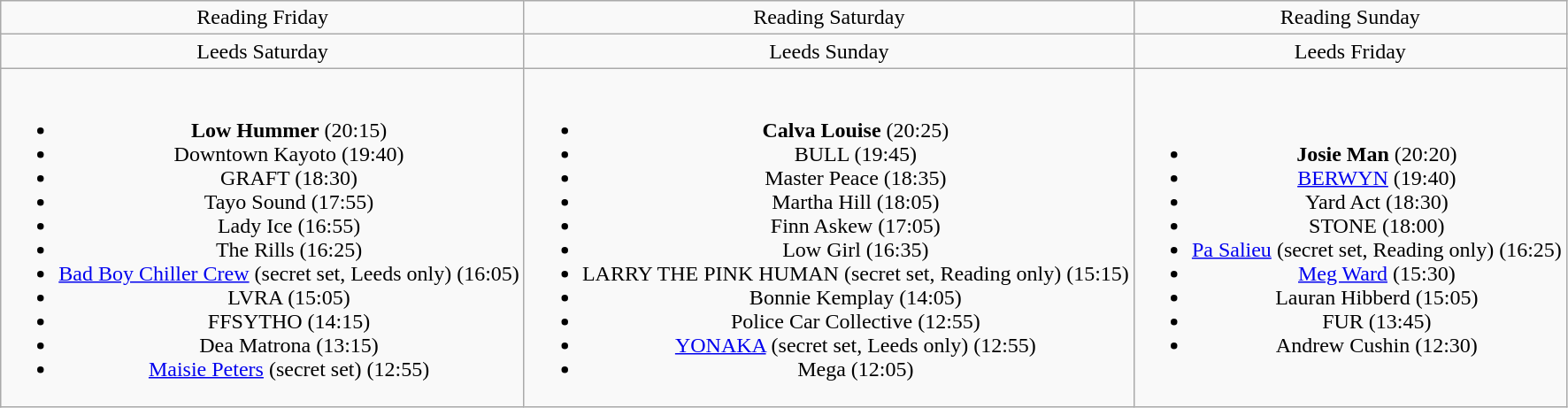<table class="wikitable" style="text-align:center;">
<tr>
<td>Reading Friday</td>
<td>Reading Saturday</td>
<td>Reading Sunday</td>
</tr>
<tr>
<td>Leeds Saturday</td>
<td>Leeds Sunday</td>
<td>Leeds Friday</td>
</tr>
<tr>
<td><br><ul><li><strong>Low Hummer</strong> (20:15)</li><li>Downtown Kayoto (19:40)</li><li>GRAFT (18:30)</li><li>Tayo Sound (17:55)</li><li>Lady Ice (16:55)</li><li>The Rills (16:25)</li><li><a href='#'>Bad Boy Chiller Crew</a> (secret set, Leeds only) (16:05)</li><li>LVRA (15:05)</li><li>FFSYTHO (14:15)</li><li>Dea Matrona (13:15)</li><li><a href='#'>Maisie Peters</a> (secret set) (12:55)</li></ul></td>
<td><br><ul><li><strong>Calva Louise</strong> (20:25)</li><li>BULL (19:45)</li><li>Master Peace (18:35)</li><li>Martha Hill (18:05)</li><li>Finn Askew (17:05)</li><li>Low Girl (16:35)</li><li>LARRY THE PINK HUMAN (secret set, Reading only) (15:15)</li><li>Bonnie Kemplay (14:05)</li><li>Police Car Collective (12:55)</li><li><a href='#'>YONAKA</a> (secret set, Leeds only) (12:55)</li><li>Mega (12:05)</li></ul></td>
<td><br><ul><li><strong>Josie Man</strong> (20:20)</li><li><a href='#'>BERWYN</a> (19:40)</li><li>Yard Act (18:30)</li><li>STONE (18:00)</li><li><a href='#'>Pa Salieu</a> (secret set, Reading only) (16:25)</li><li><a href='#'>Meg Ward</a> (15:30)</li><li>Lauran Hibberd (15:05)</li><li>FUR (13:45)</li><li>Andrew Cushin (12:30)</li></ul></td>
</tr>
</table>
